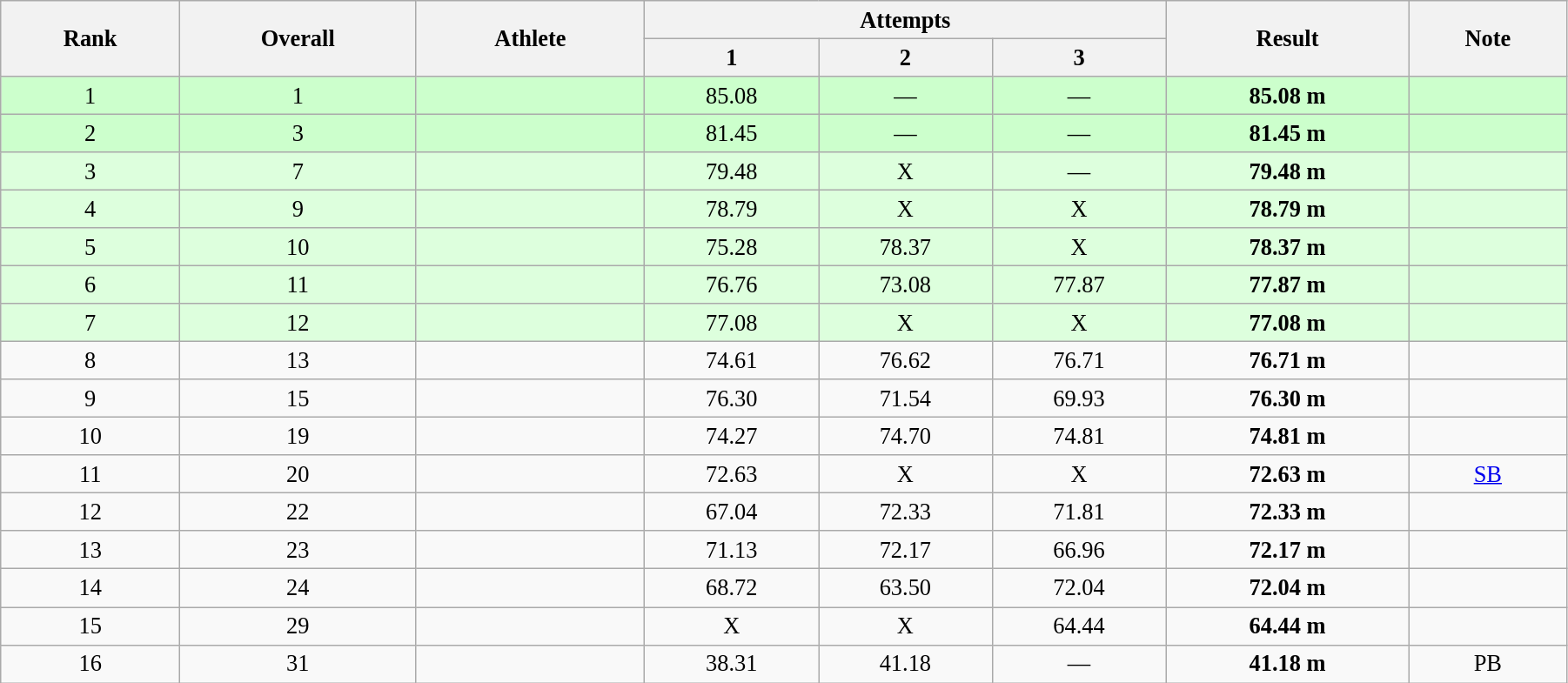<table class="wikitable" style=" text-align:center; font-size:110%;" width="95%">
<tr>
<th rowspan="2">Rank</th>
<th rowspan="2">Overall</th>
<th rowspan="2">Athlete</th>
<th colspan="3">Attempts</th>
<th rowspan="2">Result</th>
<th rowspan="2">Note</th>
</tr>
<tr>
<th>1</th>
<th>2</th>
<th>3</th>
</tr>
<tr bgcolor=#CCFFCC>
<td>1</td>
<td>1</td>
<td align=left></td>
<td>85.08</td>
<td>—</td>
<td>—</td>
<td><strong>85.08 m </strong></td>
<td></td>
</tr>
<tr bgcolor=#CCFFCC>
<td>2</td>
<td>3</td>
<td align=left></td>
<td>81.45</td>
<td>—</td>
<td>—</td>
<td><strong>81.45 m </strong></td>
<td></td>
</tr>
<tr bgcolor=#DDFFDD>
<td>3</td>
<td>7</td>
<td align=left></td>
<td>79.48</td>
<td>X</td>
<td>—</td>
<td><strong>79.48 m </strong></td>
<td></td>
</tr>
<tr bgcolor=#DDFFDD>
<td>4</td>
<td>9</td>
<td align=left></td>
<td>78.79</td>
<td>X</td>
<td>X</td>
<td><strong>78.79 m </strong></td>
<td></td>
</tr>
<tr bgcolor=#DDFFDD>
<td>5</td>
<td>10</td>
<td align=left></td>
<td>75.28</td>
<td>78.37</td>
<td>X</td>
<td><strong>78.37 m </strong></td>
<td></td>
</tr>
<tr bgcolor=#DDFFDD>
<td>6</td>
<td>11</td>
<td align=left></td>
<td>76.76</td>
<td>73.08</td>
<td>77.87</td>
<td><strong>77.87 m </strong></td>
<td></td>
</tr>
<tr bgcolor=#DDFFDD>
<td>7</td>
<td>12</td>
<td align=left></td>
<td>77.08</td>
<td>X</td>
<td>X</td>
<td><strong>77.08 m </strong></td>
<td></td>
</tr>
<tr>
<td>8</td>
<td>13</td>
<td align=left></td>
<td>74.61</td>
<td>76.62</td>
<td>76.71</td>
<td><strong>76.71 m </strong></td>
<td></td>
</tr>
<tr>
<td>9</td>
<td>15</td>
<td align=left></td>
<td>76.30</td>
<td>71.54</td>
<td>69.93</td>
<td><strong>76.30 m </strong></td>
<td></td>
</tr>
<tr>
<td>10</td>
<td>19</td>
<td align=left></td>
<td>74.27</td>
<td>74.70</td>
<td>74.81</td>
<td><strong>74.81 m </strong></td>
<td></td>
</tr>
<tr>
<td>11</td>
<td>20</td>
<td align=left></td>
<td>72.63</td>
<td>X</td>
<td>X</td>
<td><strong>72.63 m </strong></td>
<td><a href='#'>SB</a></td>
</tr>
<tr>
<td>12</td>
<td>22</td>
<td align=left></td>
<td>67.04</td>
<td>72.33</td>
<td>71.81</td>
<td><strong>72.33 m </strong></td>
<td></td>
</tr>
<tr>
<td>13</td>
<td>23</td>
<td align=left></td>
<td>71.13</td>
<td>72.17</td>
<td>66.96</td>
<td><strong>72.17 m </strong></td>
<td></td>
</tr>
<tr>
<td>14</td>
<td>24</td>
<td align=left></td>
<td>68.72</td>
<td>63.50</td>
<td>72.04</td>
<td><strong>72.04 m </strong></td>
<td></td>
</tr>
<tr>
<td>15</td>
<td>29</td>
<td align=left></td>
<td>X</td>
<td>X</td>
<td>64.44</td>
<td><strong>64.44 m </strong></td>
<td></td>
</tr>
<tr>
<td>16</td>
<td>31</td>
<td align=left> </td>
<td>38.31</td>
<td>41.18</td>
<td>—</td>
<td><strong>41.18 m </strong></td>
<td>PB</td>
</tr>
</table>
